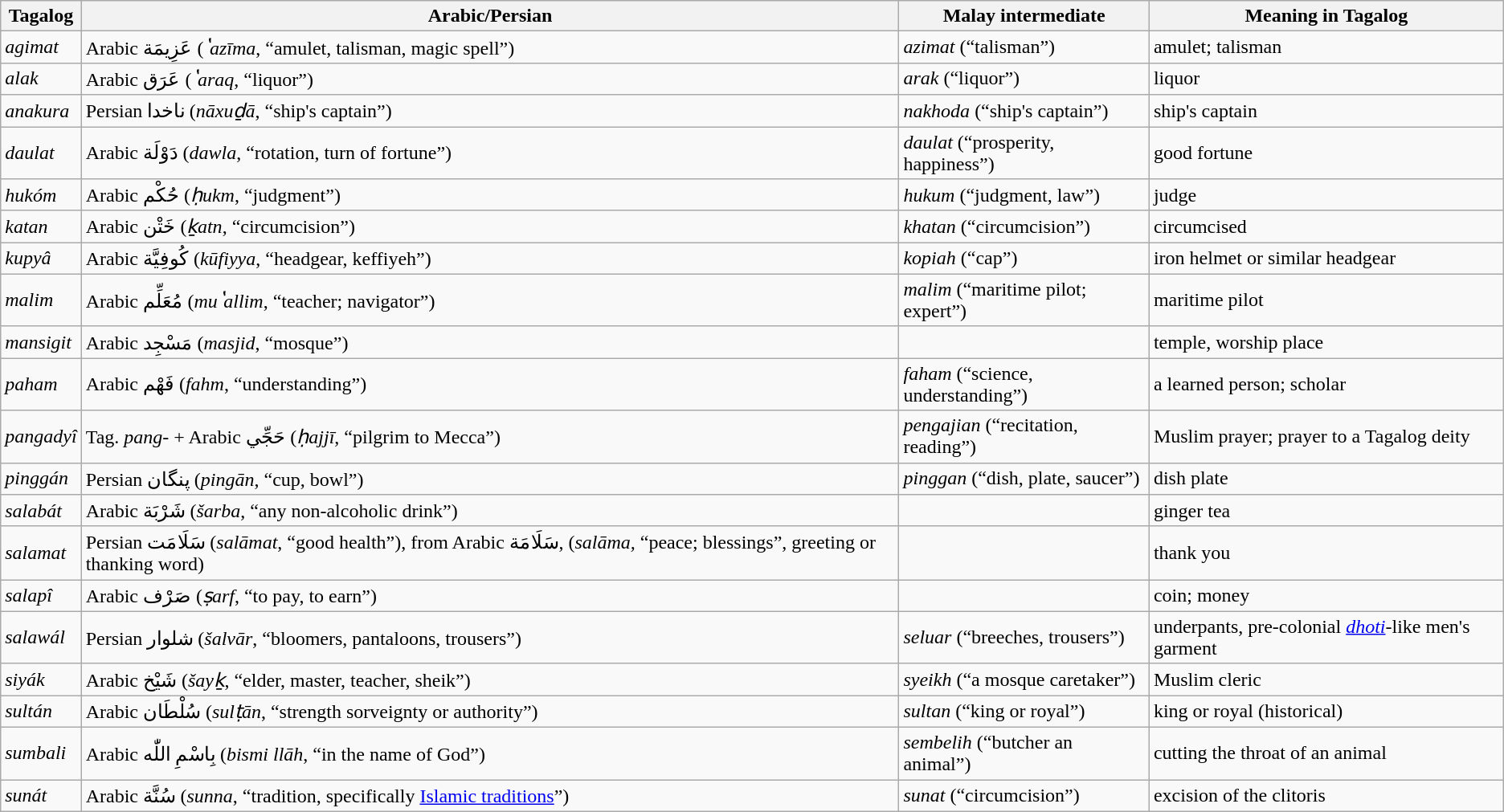<table class="wikitable sortable">
<tr>
<th>Tagalog</th>
<th>Arabic/Persian</th>
<th>Malay intermediate</th>
<th>Meaning in Tagalog</th>
</tr>
<tr>
<td><em>agimat</em></td>
<td>Arabic عَزِيمَة (<em>ʽazīma</em>, “amulet, talisman, magic spell”)</td>
<td><em>azimat</em> (“talisman”)</td>
<td>amulet; talisman</td>
</tr>
<tr>
<td><em>alak</em></td>
<td>Arabic عَرَق (<em>ʽaraq</em>, “liquor”)</td>
<td><em>arak</em> (“liquor”)</td>
<td>liquor</td>
</tr>
<tr>
<td><em>anakura</em></td>
<td>Persian ناخدا (<em>nāxuḏā</em>, “ship's captain”)</td>
<td><em>nakhoda</em> (“ship's captain”)</td>
<td>ship's captain</td>
</tr>
<tr>
<td><em>daulat</em></td>
<td>Arabic دَوْلَة‎ (<em>dawla</em>, “rotation, turn of fortune”)</td>
<td><em>daulat</em> (“prosperity, happiness”)</td>
<td>good fortune</td>
</tr>
<tr>
<td><em>hukóm</em></td>
<td>Arabic حُكْم‎ (<em>ḥukm</em>, “judgment”)</td>
<td><em>hukum</em> (“judgment, law”)</td>
<td>judge</td>
</tr>
<tr>
<td><em>katan</em></td>
<td>Arabic خَتْن (<em>ḵatn</em>, “circumcision”)</td>
<td><em>khatan</em> (“circumcision”)</td>
<td>circumcised</td>
</tr>
<tr>
<td><em>kupyâ</em></td>
<td>Arabic كُوفِيَّة (<em>kūfiyya</em>, “headgear, keffiyeh”)</td>
<td><em>kopiah</em> (“cap”)</td>
<td>iron helmet or similar headgear</td>
</tr>
<tr>
<td><em>malim</em></td>
<td>Arabic مُعَلِّم (<em>muʽallim</em>, “teacher; navigator”)</td>
<td><em>malim</em> (“maritime pilot; expert”)</td>
<td>maritime pilot</td>
</tr>
<tr>
<td><em>mansigit</em></td>
<td>Arabic مَسْجِد (<em>masjid</em>, “mosque”)</td>
<td></td>
<td>temple, worship place</td>
</tr>
<tr>
<td><em>paham</em></td>
<td>Arabic فَهْم (<em>fahm</em>, “understanding”)</td>
<td><em>faham</em> (“science, understanding”)</td>
<td>a learned person; scholar</td>
</tr>
<tr>
<td><em>pangadyî</em></td>
<td>Tag. <em>pang-</em> + Arabic حَجِّي (<em>ḥajjī</em>, “pilgrim to Mecca”)</td>
<td><em>pengajian</em> (“recitation, reading”)</td>
<td>Muslim prayer; prayer to a Tagalog deity</td>
</tr>
<tr>
<td><em>pinggán</em></td>
<td>Persian پنگان (<em>pingān</em>, “cup, bowl”)</td>
<td><em>pinggan</em> (“dish, plate, saucer”)</td>
<td>dish plate</td>
</tr>
<tr>
<td><em>salabát</em></td>
<td>Arabic شَرْبَة (<em>šarba</em>, “any non-alcoholic drink”)</td>
<td></td>
<td>ginger tea</td>
</tr>
<tr>
<td><em>salamat</em></td>
<td>Persian سَلَامَت (<em>salāmat</em>, “good health”), from Arabic سَلَامَة, (<em>salāma,</em> “peace; blessings”, greeting or thanking word)</td>
<td></td>
<td>thank you</td>
</tr>
<tr>
<td><em>salapî</em></td>
<td>Arabic صَرْف (<em>ṣarf</em>, “to pay, to earn”)</td>
<td></td>
<td>coin; money</td>
</tr>
<tr>
<td><em>salawál</em></td>
<td>Persian شلوار (<em>šalvār</em>, “bloomers, pantaloons, trousers”)</td>
<td><em>seluar</em> (“breeches, trousers”)</td>
<td>underpants, pre-colonial <em><a href='#'>dhoti</a></em>-like men's garment</td>
</tr>
<tr>
<td><em>siyák</em></td>
<td>Arabic شَيْخ‎ (<em>šayḵ</em>, “elder, master, teacher, sheik”)</td>
<td><em>syeikh</em> (“a mosque caretaker”)</td>
<td>Muslim cleric</td>
</tr>
<tr>
<td><em>sultán</em></td>
<td>Arabic سُلْطَان‎ (<em>sulṭān</em>, “strength sorveignty or authority”)</td>
<td><em>sultan</em> (“king or royal”)</td>
<td>king or royal (historical)</td>
</tr>
<tr>
<td><em>sumbali</em></td>
<td>Arabic بِاسْمِ اللّٰه‎ (<em>bismi llāh</em>, “in the name of God”)</td>
<td><em>sembelih</em> (“butcher an animal”)</td>
<td>cutting the throat of an animal</td>
</tr>
<tr>
<td><em>sunát</em></td>
<td>Arabic سُنَّة (<em>sunna</em>, “tradition, specifically <a href='#'>Islamic traditions</a>”)</td>
<td><em>sunat</em> (“circumcision”)</td>
<td>excision of the clitoris</td>
</tr>
</table>
